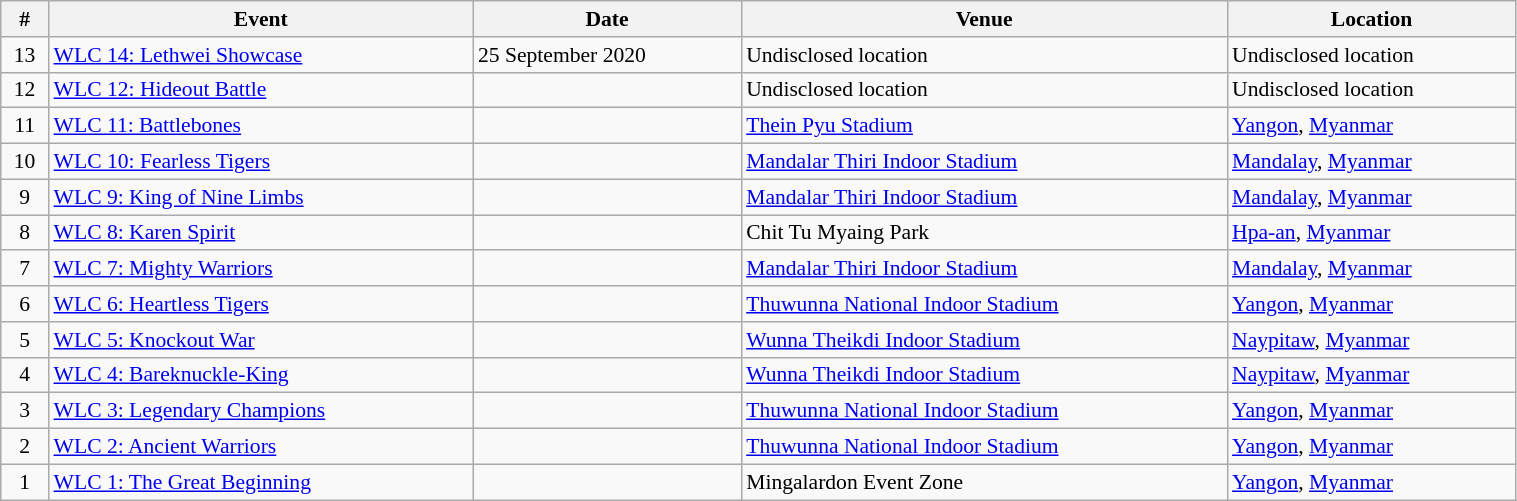<table id="Events" class="wikitable sortable" style="width:80%; font-size:90%;">
<tr>
<th scope="col">#</th>
<th scope="col">Event</th>
<th scope="col">Date</th>
<th scope="col">Venue</th>
<th scope="col">Location</th>
</tr>
<tr>
<td align="center">13</td>
<td><a href='#'>WLC 14: Lethwei Showcase</a></td>
<td>25 September 2020</td>
<td>Undisclosed location</td>
<td>Undisclosed location</td>
</tr>
<tr>
<td align="center">12</td>
<td><a href='#'>WLC 12: Hideout Battle</a></td>
<td></td>
<td>Undisclosed location</td>
<td>Undisclosed location</td>
</tr>
<tr>
<td align=center>11</td>
<td><a href='#'>WLC 11: Battlebones</a></td>
<td></td>
<td><a href='#'>Thein Pyu Stadium</a></td>
<td> <a href='#'>Yangon</a>, <a href='#'>Myanmar</a></td>
</tr>
<tr>
<td align=center>10</td>
<td><a href='#'>WLC 10: Fearless Tigers</a></td>
<td></td>
<td><a href='#'>Mandalar Thiri Indoor Stadium</a></td>
<td> <a href='#'>Mandalay</a>, <a href='#'>Myanmar</a></td>
</tr>
<tr>
<td align=center>9</td>
<td><a href='#'>WLC 9: King of Nine Limbs</a></td>
<td></td>
<td><a href='#'>Mandalar Thiri Indoor Stadium</a></td>
<td> <a href='#'>Mandalay</a>, <a href='#'>Myanmar</a></td>
</tr>
<tr>
<td align=center>8</td>
<td><a href='#'>WLC 8: Karen Spirit</a></td>
<td></td>
<td>Chit Tu Myaing Park</td>
<td> <a href='#'>Hpa-an</a>, <a href='#'>Myanmar</a></td>
</tr>
<tr>
<td align=center>7</td>
<td><a href='#'>WLC 7: Mighty Warriors</a></td>
<td></td>
<td><a href='#'>Mandalar Thiri Indoor Stadium</a></td>
<td> <a href='#'>Mandalay</a>, <a href='#'>Myanmar</a></td>
</tr>
<tr>
<td align=center>6</td>
<td><a href='#'>WLC 6: Heartless Tigers</a></td>
<td></td>
<td><a href='#'>Thuwunna National Indoor Stadium</a></td>
<td> <a href='#'>Yangon</a>, <a href='#'>Myanmar</a></td>
</tr>
<tr>
<td align=center>5</td>
<td><a href='#'>WLC 5: Knockout War</a></td>
<td></td>
<td><a href='#'>Wunna Theikdi Indoor Stadium</a></td>
<td> <a href='#'>Naypitaw</a>, <a href='#'>Myanmar</a></td>
</tr>
<tr>
<td align=center>4</td>
<td><a href='#'>WLC 4: Bareknuckle-King</a></td>
<td></td>
<td><a href='#'>Wunna Theikdi Indoor Stadium</a></td>
<td> <a href='#'>Naypitaw</a>, <a href='#'>Myanmar</a></td>
</tr>
<tr>
<td align=center>3</td>
<td><a href='#'>WLC 3: Legendary Champions</a></td>
<td></td>
<td><a href='#'>Thuwunna National Indoor Stadium</a></td>
<td> <a href='#'>Yangon</a>, <a href='#'>Myanmar</a></td>
</tr>
<tr>
<td align=center>2</td>
<td><a href='#'>WLC 2: Ancient Warriors</a></td>
<td></td>
<td><a href='#'>Thuwunna National Indoor Stadium</a></td>
<td> <a href='#'>Yangon</a>, <a href='#'>Myanmar</a></td>
</tr>
<tr>
<td align=center>1</td>
<td><a href='#'>WLC 1: The Great Beginning</a></td>
<td></td>
<td>Mingalardon Event Zone</td>
<td> <a href='#'>Yangon</a>, <a href='#'>Myanmar</a></td>
</tr>
</table>
